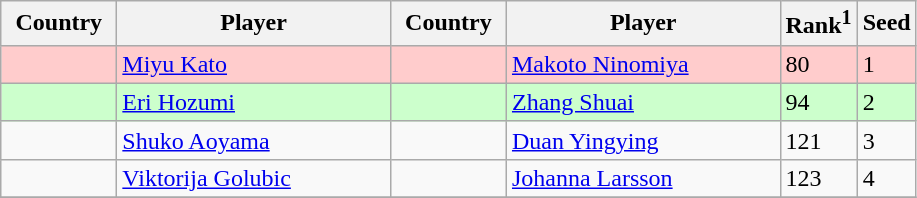<table class="sortable wikitable">
<tr>
<th width="70">Country</th>
<th width="175">Player</th>
<th width="70">Country</th>
<th width="175">Player</th>
<th>Rank<sup>1</sup></th>
<th>Seed</th>
</tr>
<tr style="background:#fcc;">
<td></td>
<td><a href='#'>Miyu Kato</a></td>
<td></td>
<td><a href='#'>Makoto Ninomiya</a></td>
<td>80</td>
<td>1</td>
</tr>
<tr style="background:#cfc;">
<td></td>
<td><a href='#'>Eri Hozumi</a></td>
<td></td>
<td><a href='#'>Zhang Shuai</a></td>
<td>94</td>
<td>2</td>
</tr>
<tr>
<td></td>
<td><a href='#'>Shuko Aoyama</a></td>
<td></td>
<td><a href='#'>Duan Yingying</a></td>
<td>121</td>
<td>3</td>
</tr>
<tr>
<td></td>
<td><a href='#'>Viktorija Golubic</a></td>
<td></td>
<td><a href='#'>Johanna Larsson</a></td>
<td>123</td>
<td>4</td>
</tr>
<tr>
</tr>
</table>
